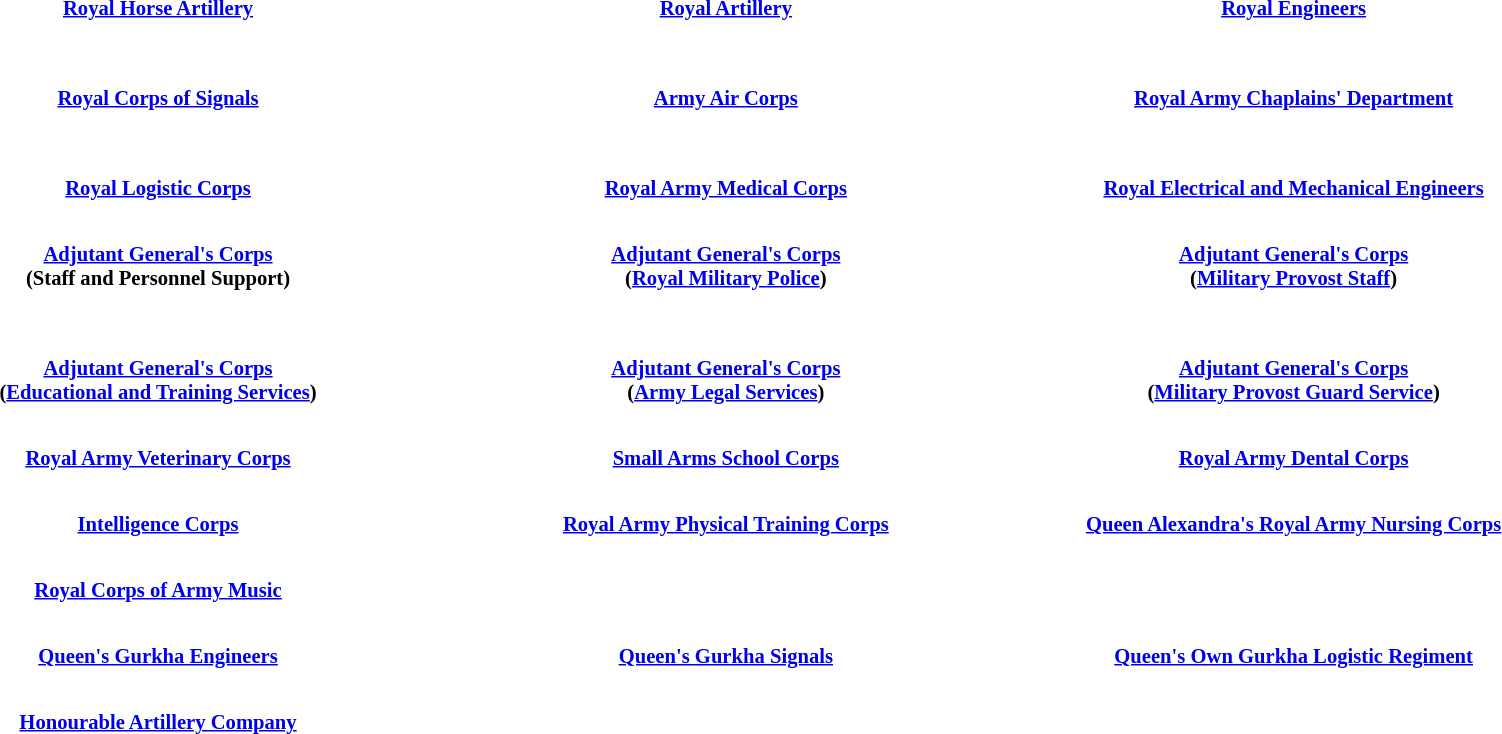<table id="toc" style="margin: 0 0 1em 1em; width:90%; font-size: 0.86em; text-align:center">
<tr>
<td> </td>
</tr>
<tr>
<td colspan="2" style="width:25%;"><strong><a href='#'>Royal Horse Artillery</a></strong></td>
<td colspan="2" style="width:25%;"><strong><a href='#'>Royal Artillery</a></strong></td>
<td colspan="2" style="width:25%;"><strong><a href='#'>Royal Engineers</a></strong></td>
</tr>
<tr>
<td colspan=2><br></td>
<td colspan=2></td>
<td colspan=2></td>
</tr>
<tr>
<td> </td>
</tr>
<tr>
<td colspan="2" style="width:25%;"><strong><a href='#'>Royal Corps of Signals</a></strong></td>
<td colspan="2" style="width:25%;"><strong><a href='#'>Army Air Corps</a></strong></td>
<td colspan="2" style="width:25%;"><strong><a href='#'>Royal Army Chaplains' Department</a></strong></td>
</tr>
<tr>
<td colspan=2><br></td>
<td colspan=2></td>
<td colspan=2></td>
</tr>
<tr>
<td> </td>
</tr>
<tr>
<td colspan="2" style="width:25%;"><strong><a href='#'>Royal Logistic Corps</a></strong></td>
<td colspan="2" style="width:25%;"><strong><a href='#'>Royal Army Medical Corps</a></strong></td>
<td colspan="2" style="width:25%;"><strong><a href='#'>Royal Electrical and Mechanical Engineers</a></strong></td>
</tr>
<tr>
<td colspan=2></td>
<td colspan=2></td>
<td colspan=2></td>
</tr>
<tr>
<td> </td>
</tr>
<tr>
<td colspan="2" style="width:25%;"><strong><a href='#'>Adjutant General's Corps</a><br>(Staff and Personnel Support)</strong></td>
<td colspan="2" style="width:25%;"><strong><a href='#'>Adjutant General's Corps</a><br>(<a href='#'>Royal Military Police</a>)</strong></td>
<td colspan="2" style="width:25%;"><strong><a href='#'>Adjutant General's Corps</a><br>(<a href='#'>Military Provost Staff</a>)</strong></td>
</tr>
<tr>
<td colspan=2><br></td>
<td colspan=2><br></td>
<td colspan=2><br></td>
</tr>
<tr>
<td> </td>
</tr>
<tr>
<td colspan="2" style="width:25%;"><strong><a href='#'>Adjutant General's Corps</a><br>(<a href='#'>Educational and Training Services</a>)</strong></td>
<td colspan="2" style="width:25%;"><strong><a href='#'>Adjutant General's Corps</a><br>(<a href='#'>Army Legal Services</a>)</strong></td>
<td colspan="2" style="width:25%;"><strong><a href='#'>Adjutant General's Corps</a><br>(<a href='#'>Military Provost Guard Service</a>)</strong></td>
</tr>
<tr>
<td colspan=2></td>
<td colspan=2></td>
<td colspan=2></td>
</tr>
<tr>
<td> </td>
</tr>
<tr>
<td colspan="2" style="width:25%;"><strong><a href='#'>Royal Army Veterinary Corps</a></strong></td>
<td colspan="2" style="width:25%;"><strong><a href='#'>Small Arms School Corps</a></strong></td>
<td colspan="2" style="width:25%;"><strong><a href='#'>Royal Army Dental Corps</a></strong></td>
</tr>
<tr>
<td colspan=2></td>
<td colspan=2></td>
<td colspan=2></td>
</tr>
<tr>
<td> </td>
</tr>
<tr>
<td colspan="2" style="width:25%;"><strong><a href='#'>Intelligence Corps</a></strong></td>
<td colspan="2" style="width:25%;"><strong><a href='#'>Royal Army Physical Training Corps</a></strong></td>
<td colspan="2" style="width:25%;"><strong><a href='#'>Queen Alexandra's Royal Army Nursing Corps</a></strong></td>
</tr>
<tr>
<td colspan=2></td>
<td colspan=2></td>
<td colspan=2></td>
</tr>
<tr>
<td> </td>
</tr>
<tr>
<td colspan="2" style="width:25%;"><strong><a href='#'>Royal Corps of Army Music</a></strong></td>
</tr>
<tr>
<td colspan=2></td>
</tr>
<tr>
<td> </td>
</tr>
<tr>
<td colspan="2" style="width:25%;"><strong><a href='#'>Queen's Gurkha Engineers</a></strong></td>
<td colspan="2" style="width:25%;"><strong><a href='#'>Queen's Gurkha Signals</a></strong></td>
<td colspan="2" style="width:25%;"><strong><a href='#'>Queen's Own Gurkha Logistic Regiment</a></strong></td>
</tr>
<tr>
<td colspan=2></td>
<td colspan=2></td>
<td colspan=2></td>
</tr>
<tr>
<td> </td>
</tr>
<tr>
<td colspan="2" style="width:25%;"><strong><a href='#'>Honourable Artillery Company</a></strong></td>
</tr>
<tr>
<td colspan=2></td>
</tr>
</table>
